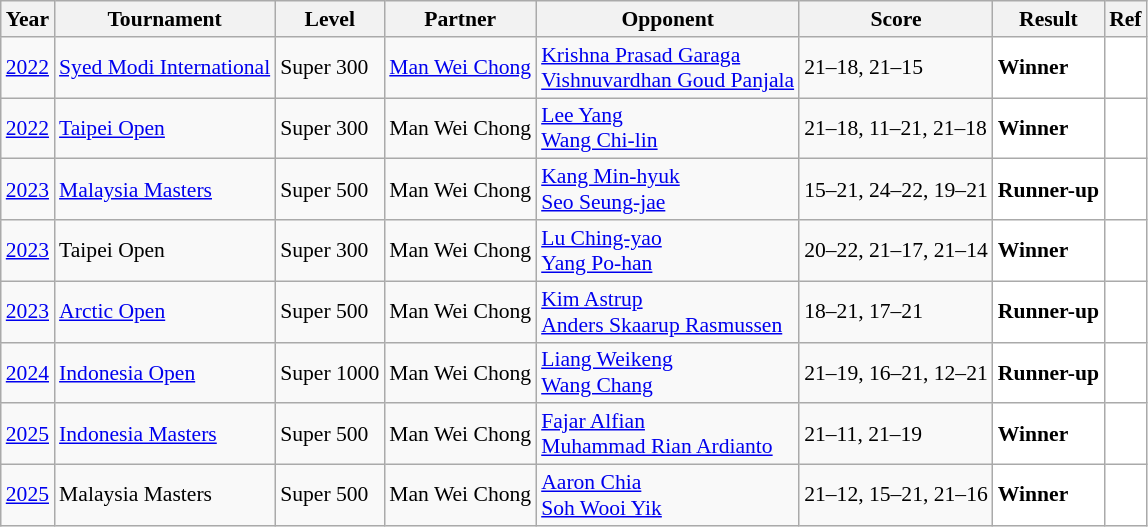<table class="sortable wikitable" style="font-size: 90%;">
<tr>
<th>Year</th>
<th>Tournament</th>
<th>Level</th>
<th>Partner</th>
<th>Opponent</th>
<th>Score</th>
<th>Result</th>
<th>Ref</th>
</tr>
<tr>
<td align="center"><a href='#'>2022</a></td>
<td align="left"><a href='#'>Syed Modi International</a></td>
<td align="left">Super 300</td>
<td align="left"> <a href='#'>Man Wei Chong</a></td>
<td align="left"> <a href='#'>Krishna Prasad Garaga</a><br> <a href='#'>Vishnuvardhan Goud Panjala</a></td>
<td align="left">21–18, 21–15</td>
<td style="text-align:left; background:white"> <strong>Winner</strong></td>
<td style="text-align:center; background:white"></td>
</tr>
<tr>
<td align="center"><a href='#'>2022</a></td>
<td align="left"><a href='#'>Taipei Open</a></td>
<td align="left">Super 300</td>
<td align="left"> Man Wei Chong</td>
<td align="left"> <a href='#'>Lee Yang</a><br> <a href='#'>Wang Chi-lin</a></td>
<td align="left">21–18, 11–21, 21–18</td>
<td style="text-align:left; background:white"> <strong>Winner</strong></td>
<td style="text-align:center; background:white"></td>
</tr>
<tr>
<td align="center"><a href='#'>2023</a></td>
<td align="left"><a href='#'>Malaysia Masters</a></td>
<td align="left">Super 500</td>
<td align="left"> Man Wei Chong</td>
<td align="left"> <a href='#'>Kang Min-hyuk</a><br> <a href='#'>Seo Seung-jae</a></td>
<td align="left">15–21, 24–22, 19–21</td>
<td style="text-align:left; background:white"> <strong>Runner-up</strong></td>
<td style="text-align:center; background:white"></td>
</tr>
<tr>
<td align="center"><a href='#'>2023</a></td>
<td align="left">Taipei Open</td>
<td align="left">Super 300</td>
<td align="left"> Man Wei Chong</td>
<td align="left"> <a href='#'>Lu Ching-yao</a><br> <a href='#'>Yang Po-han</a></td>
<td align="left">20–22, 21–17, 21–14</td>
<td style="text-align:left; background:white"> <strong>Winner</strong></td>
<td style="text-align:center; background:white"></td>
</tr>
<tr>
<td align="center"><a href='#'>2023</a></td>
<td align="left"><a href='#'>Arctic Open</a></td>
<td align="left">Super 500</td>
<td align="left"> Man Wei Chong</td>
<td align="left"> <a href='#'>Kim Astrup</a><br> <a href='#'>Anders Skaarup Rasmussen</a></td>
<td align="left">18–21, 17–21</td>
<td style="text-align:left; background:white"> <strong>Runner-up</strong></td>
<td style="text-align:center; background:white"></td>
</tr>
<tr>
<td align="center"><a href='#'>2024</a></td>
<td align="left"><a href='#'>Indonesia Open</a></td>
<td align="left">Super 1000</td>
<td align="left"> Man Wei Chong</td>
<td align="left"> <a href='#'>Liang Weikeng</a><br> <a href='#'>Wang Chang</a></td>
<td align="left">21–19, 16–21, 12–21</td>
<td style="text-align:left; background:white"> <strong>Runner-up</strong></td>
<td style="text-align:center; background:white"></td>
</tr>
<tr>
<td align="center"><a href='#'>2025</a></td>
<td align="left"><a href='#'>Indonesia Masters</a></td>
<td align="left">Super 500</td>
<td align="left"> Man Wei Chong</td>
<td align="left"> <a href='#'>Fajar Alfian</a><br> <a href='#'>Muhammad Rian Ardianto</a></td>
<td align="left">21–11, 21–19</td>
<td style="text-align:left; background:white"> <strong>Winner</strong></td>
<td style="text-align:center; background: white"></td>
</tr>
<tr>
<td align="center"><a href='#'>2025</a></td>
<td align="left">Malaysia Masters</td>
<td align="left">Super 500</td>
<td align="left"> Man Wei Chong</td>
<td align="left"> <a href='#'>Aaron Chia</a><br> <a href='#'>Soh Wooi Yik</a></td>
<td align="left">21–12, 15–21, 21–16</td>
<td style="text-align:left; background: white"> <strong>Winner</strong></td>
<td style="text-align:center; background: white"></td>
</tr>
</table>
